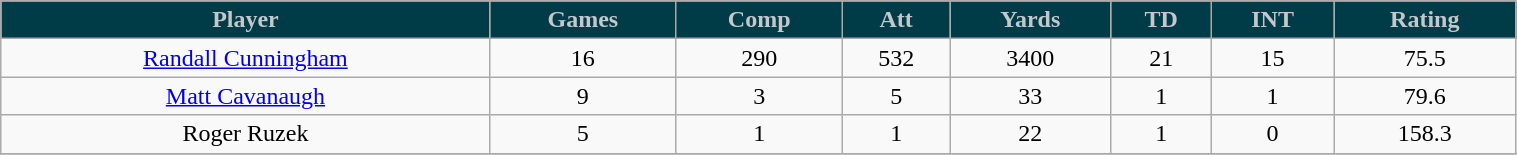<table class="wikitable" width="80%">
<tr align="center"  style="background:#003b48; color:#c4c8cb;">
<td><strong>Player</strong></td>
<td><strong>Games</strong></td>
<td><strong>Comp</strong></td>
<td><strong>Att</strong></td>
<td><strong>Yards</strong></td>
<td><strong>TD</strong></td>
<td><strong>INT</strong></td>
<td><strong>Rating</strong></td>
</tr>
<tr align="center" bgcolor="">
<td><a href='#'>Randall Cunningham</a></td>
<td>16</td>
<td>290</td>
<td>532</td>
<td>3400</td>
<td>21</td>
<td>15</td>
<td>75.5</td>
</tr>
<tr align="center" bgcolor="">
<td><a href='#'>Matt Cavanaugh</a></td>
<td>9</td>
<td>3</td>
<td>5</td>
<td>33</td>
<td>1</td>
<td>1</td>
<td>79.6</td>
</tr>
<tr align="center" bgcolor="">
<td>Roger Ruzek</td>
<td>5</td>
<td>1</td>
<td>1</td>
<td>22</td>
<td>1</td>
<td>0</td>
<td>158.3</td>
</tr>
<tr align="center" bgcolor="">
</tr>
</table>
